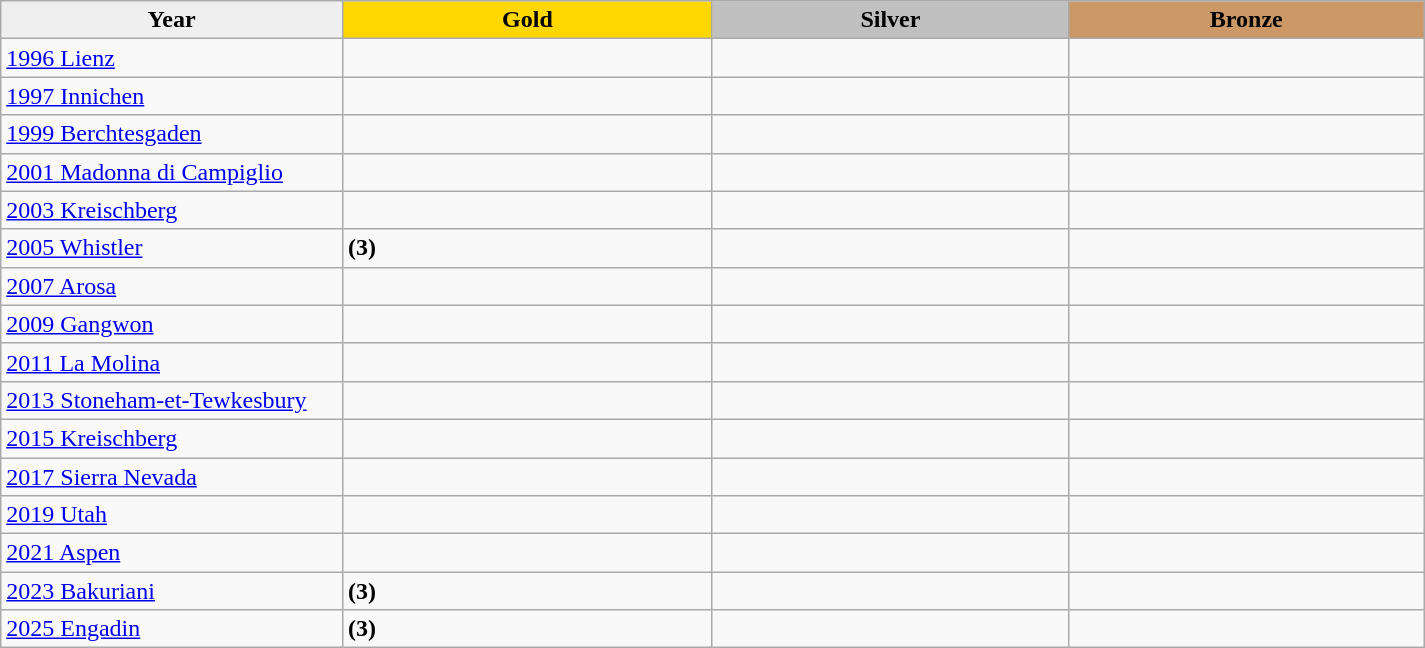<table class="wikitable sortable" style="width:950px;">
<tr>
<th style="width:24%; background:#efefef;">Year</th>
<th style="width:26%; background:gold">Gold</th>
<th style="width:25%; background:silver">Silver</th>
<th style="width:25%; background:#CC9966">Bronze</th>
</tr>
<tr>
<td><a href='#'>1996 Lienz</a></td>
<td></td>
<td></td>
<td></td>
</tr>
<tr>
<td><a href='#'>1997 Innichen</a></td>
<td></td>
<td></td>
<td></td>
</tr>
<tr>
<td><a href='#'>1999 Berchtesgaden</a></td>
<td></td>
<td></td>
<td></td>
</tr>
<tr>
<td><a href='#'>2001 Madonna di Campiglio</a></td>
<td></td>
<td></td>
<td></td>
</tr>
<tr>
<td><a href='#'>2003 Kreischberg</a></td>
<td></td>
<td></td>
<td></td>
</tr>
<tr>
<td><a href='#'>2005 Whistler</a></td>
<td> <strong>(3)</strong></td>
<td></td>
<td></td>
</tr>
<tr>
<td><a href='#'>2007 Arosa</a></td>
<td></td>
<td></td>
<td></td>
</tr>
<tr>
<td><a href='#'>2009 Gangwon</a></td>
<td></td>
<td></td>
<td></td>
</tr>
<tr>
<td><a href='#'>2011 La Molina</a></td>
<td></td>
<td></td>
<td></td>
</tr>
<tr>
<td><a href='#'>2013 Stoneham-et-Tewkesbury</a></td>
<td></td>
<td></td>
<td></td>
</tr>
<tr>
<td><a href='#'>2015 Kreischberg</a></td>
<td></td>
<td></td>
<td></td>
</tr>
<tr>
<td><a href='#'>2017 Sierra Nevada</a></td>
<td></td>
<td></td>
<td></td>
</tr>
<tr>
<td><a href='#'>2019 Utah</a></td>
<td></td>
<td></td>
<td></td>
</tr>
<tr>
<td><a href='#'>2021 Aspen</a></td>
<td></td>
<td></td>
<td></td>
</tr>
<tr>
<td><a href='#'>2023 Bakuriani</a></td>
<td> <strong>(3)</strong></td>
<td></td>
<td></td>
</tr>
<tr>
<td><a href='#'>2025 Engadin</a></td>
<td> <strong>(3)</strong></td>
<td></td>
<td></td>
</tr>
</table>
